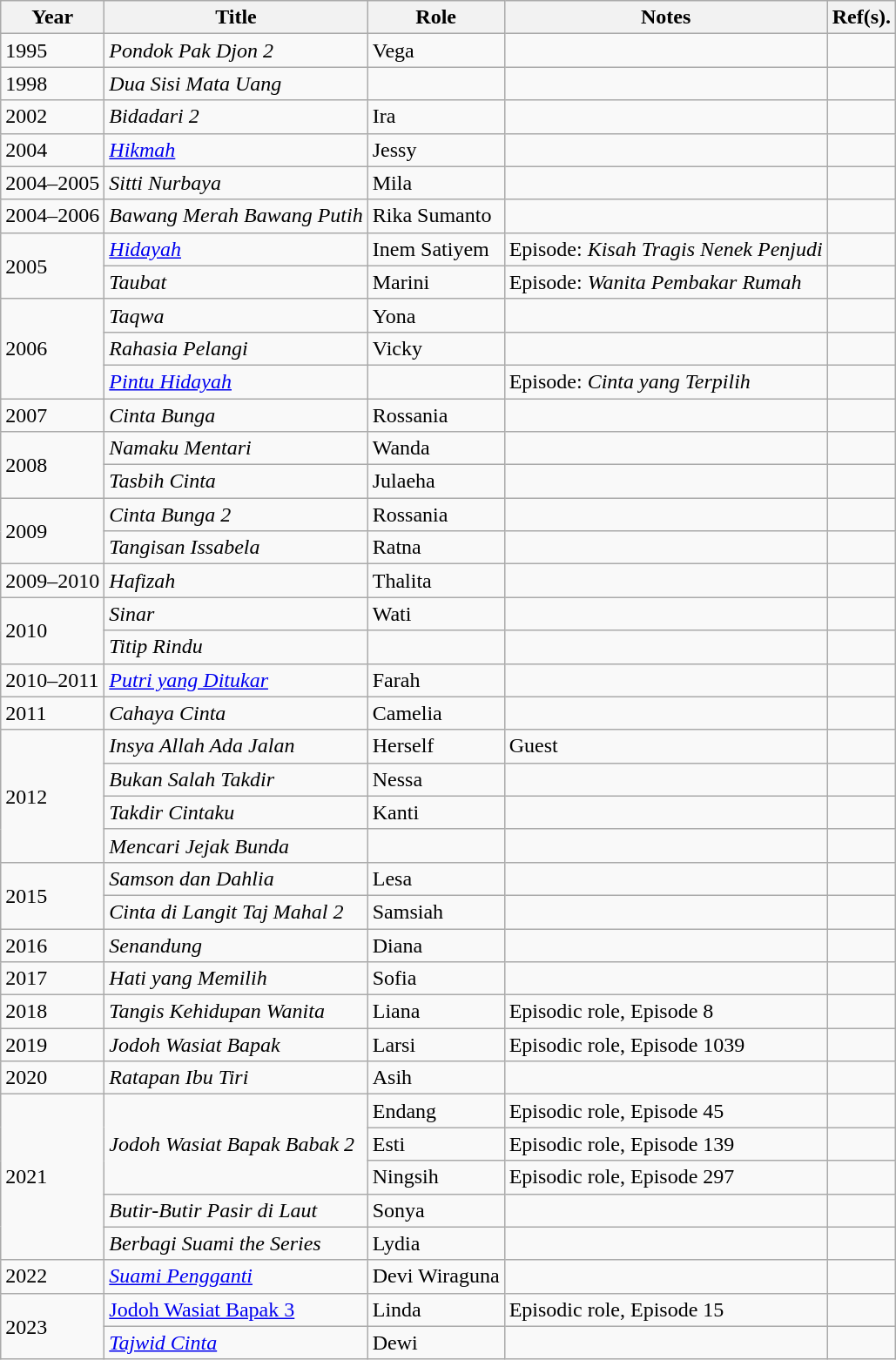<table class="wikitable unsortable">
<tr>
<th>Year</th>
<th>Title</th>
<th>Role</th>
<th>Notes</th>
<th>Ref(s).</th>
</tr>
<tr>
<td>1995</td>
<td><em>Pondok Pak Djon 2</em></td>
<td>Vega</td>
<td></td>
<td></td>
</tr>
<tr>
<td>1998</td>
<td><em>Dua Sisi Mata Uang</em></td>
<td></td>
<td></td>
<td></td>
</tr>
<tr>
<td>2002</td>
<td><em>Bidadari 2</em></td>
<td>Ira</td>
<td></td>
<td></td>
</tr>
<tr>
<td>2004</td>
<td><em><a href='#'>Hikmah</a></em></td>
<td>Jessy</td>
<td></td>
<td></td>
</tr>
<tr>
<td>2004–2005</td>
<td><em>Sitti Nurbaya</em></td>
<td>Mila</td>
<td></td>
<td></td>
</tr>
<tr>
<td>2004–2006</td>
<td><em>Bawang Merah Bawang Putih</em></td>
<td>Rika Sumanto</td>
<td></td>
<td></td>
</tr>
<tr>
<td rowspan=2>2005</td>
<td><em><a href='#'>Hidayah</a></em></td>
<td>Inem Satiyem</td>
<td>Episode: <em>Kisah Tragis Nenek Penjudi</em></td>
<td></td>
</tr>
<tr>
<td><em>Taubat</em></td>
<td>Marini</td>
<td>Episode: <em>Wanita Pembakar Rumah</em></td>
<td></td>
</tr>
<tr>
<td rowspan=3>2006</td>
<td><em>Taqwa</em></td>
<td>Yona</td>
<td></td>
<td></td>
</tr>
<tr>
<td><em>Rahasia Pelangi</em></td>
<td>Vicky</td>
<td></td>
<td></td>
</tr>
<tr>
<td><em><a href='#'>Pintu Hidayah</a></em></td>
<td></td>
<td>Episode: <em>Cinta yang Terpilih</em></td>
<td></td>
</tr>
<tr>
<td>2007</td>
<td><em>Cinta Bunga</em></td>
<td>Rossania</td>
<td></td>
<td></td>
</tr>
<tr>
<td rowspan=2>2008</td>
<td><em>Namaku Mentari</em></td>
<td>Wanda</td>
<td></td>
<td></td>
</tr>
<tr>
<td><em>Tasbih Cinta</em></td>
<td>Julaeha</td>
<td></td>
<td></td>
</tr>
<tr>
<td rowspan=2>2009</td>
<td><em>Cinta Bunga 2</em></td>
<td>Rossania</td>
<td></td>
<td></td>
</tr>
<tr>
<td><em>Tangisan Issabela</em></td>
<td>Ratna</td>
<td></td>
<td></td>
</tr>
<tr>
<td>2009–2010</td>
<td><em>Hafizah</em></td>
<td>Thalita</td>
<td></td>
<td></td>
</tr>
<tr>
<td rowspan=2>2010</td>
<td><em>Sinar</em></td>
<td>Wati</td>
<td></td>
<td></td>
</tr>
<tr>
<td><em>Titip Rindu</em></td>
<td></td>
<td></td>
<td></td>
</tr>
<tr>
<td>2010–2011</td>
<td><em><a href='#'>Putri yang Ditukar</a></em></td>
<td>Farah</td>
<td></td>
<td></td>
</tr>
<tr>
<td>2011</td>
<td><em>Cahaya Cinta</em></td>
<td>Camelia</td>
<td></td>
<td></td>
</tr>
<tr>
<td rowspan=4>2012</td>
<td><em>Insya Allah Ada Jalan</em></td>
<td>Herself</td>
<td>Guest</td>
<td></td>
</tr>
<tr>
<td><em>Bukan Salah Takdir</em></td>
<td>Nessa</td>
<td></td>
<td></td>
</tr>
<tr>
<td><em>Takdir Cintaku</em></td>
<td>Kanti</td>
<td></td>
<td></td>
</tr>
<tr>
<td><em>Mencari Jejak Bunda</em></td>
<td></td>
<td></td>
<td></td>
</tr>
<tr>
<td rowspan=2>2015</td>
<td><em>Samson dan Dahlia</em></td>
<td>Lesa</td>
<td></td>
<td></td>
</tr>
<tr>
<td><em>Cinta di Langit Taj Mahal 2</em></td>
<td>Samsiah</td>
<td></td>
<td></td>
</tr>
<tr>
<td>2016</td>
<td><em>Senandung</em></td>
<td>Diana</td>
<td></td>
<td></td>
</tr>
<tr>
<td>2017</td>
<td><em>Hati yang Memilih</em></td>
<td>Sofia</td>
<td></td>
<td></td>
</tr>
<tr>
<td>2018</td>
<td><em>Tangis Kehidupan Wanita</em></td>
<td>Liana</td>
<td>Episodic role, Episode 8</td>
<td></td>
</tr>
<tr>
<td>2019</td>
<td><em>Jodoh Wasiat Bapak</em></td>
<td>Larsi</td>
<td>Episodic role, Episode 1039</td>
<td></td>
</tr>
<tr>
<td>2020</td>
<td><em>Ratapan Ibu Tiri</em></td>
<td>Asih</td>
<td></td>
<td></td>
</tr>
<tr>
<td rowspan=5>2021</td>
<td rowspan=3><em>Jodoh Wasiat Bapak Babak 2</em></td>
<td>Endang</td>
<td>Episodic role, Episode 45</td>
<td></td>
</tr>
<tr>
<td>Esti</td>
<td>Episodic role, Episode 139</td>
<td></td>
</tr>
<tr>
<td>Ningsih</td>
<td>Episodic role, Episode 297</td>
<td></td>
</tr>
<tr>
<td><em>Butir-Butir Pasir di Laut</em></td>
<td>Sonya</td>
<td></td>
<td></td>
</tr>
<tr>
<td><em>Berbagi Suami the Series</em></td>
<td>Lydia</td>
<td></td>
<td></td>
</tr>
<tr>
<td>2022</td>
<td><em><a href='#'>Suami Pengganti</a></em></td>
<td>Devi Wiraguna</td>
<td></td>
<td></td>
</tr>
<tr>
<td rowspan=2>2023</td>
<td><a href='#'>Jodoh Wasiat Bapak 3</a></td>
<td>Linda</td>
<td>Episodic role, Episode 15</td>
<td></td>
</tr>
<tr>
<td><em><a href='#'>Tajwid Cinta</a></em></td>
<td>Dewi</td>
<td></td>
<td></td>
</tr>
</table>
